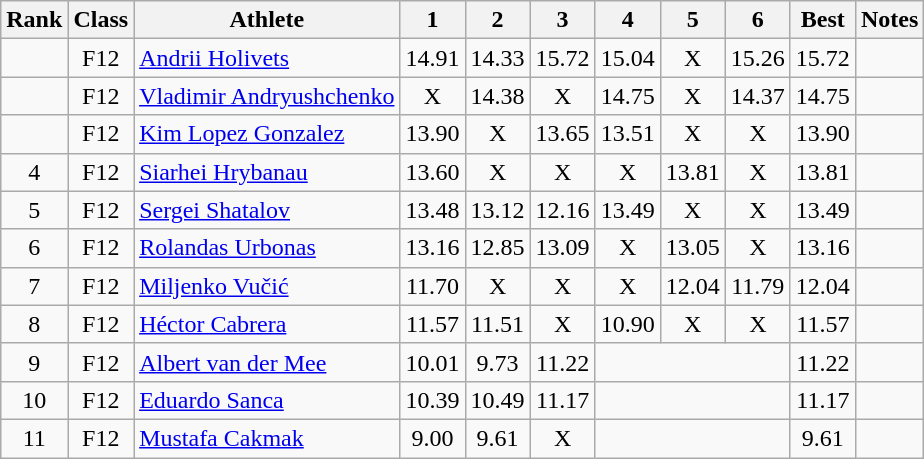<table class="wikitable sortable" style="text-align:center">
<tr>
<th>Rank</th>
<th>Class</th>
<th>Athlete</th>
<th>1</th>
<th>2</th>
<th>3</th>
<th>4</th>
<th>5</th>
<th>6</th>
<th>Best</th>
<th>Notes</th>
</tr>
<tr>
<td></td>
<td>F12</td>
<td style="text-align:left"><a href='#'>Andrii Holivets</a><br></td>
<td>14.91</td>
<td>14.33</td>
<td>15.72</td>
<td>15.04</td>
<td>X</td>
<td>15.26</td>
<td>15.72</td>
<td></td>
</tr>
<tr>
<td></td>
<td>F12</td>
<td style="text-align:left"><a href='#'>Vladimir Andryushchenko</a><br></td>
<td>X</td>
<td>14.38</td>
<td>X</td>
<td>14.75</td>
<td>X</td>
<td>14.37</td>
<td>14.75</td>
<td></td>
</tr>
<tr>
<td></td>
<td>F12</td>
<td style="text-align:left"><a href='#'>Kim Lopez Gonzalez</a><br></td>
<td>13.90</td>
<td>X</td>
<td>13.65</td>
<td>13.51</td>
<td>X</td>
<td>X</td>
<td>13.90</td>
<td></td>
</tr>
<tr>
<td>4</td>
<td>F12</td>
<td style="text-align:left"><a href='#'>Siarhei Hrybanau</a><br></td>
<td>13.60</td>
<td>X</td>
<td>X</td>
<td>X</td>
<td>13.81</td>
<td>X</td>
<td>13.81</td>
<td></td>
</tr>
<tr>
<td>5</td>
<td>F12</td>
<td style="text-align:left"><a href='#'>Sergei Shatalov</a><br></td>
<td>13.48</td>
<td>13.12</td>
<td>12.16</td>
<td>13.49</td>
<td>X</td>
<td>X</td>
<td>13.49</td>
<td></td>
</tr>
<tr>
<td>6</td>
<td>F12</td>
<td style="text-align:left"><a href='#'>Rolandas Urbonas</a><br></td>
<td>13.16</td>
<td>12.85</td>
<td>13.09</td>
<td>X</td>
<td>13.05</td>
<td>X</td>
<td>13.16</td>
<td></td>
</tr>
<tr>
<td>7</td>
<td>F12</td>
<td style="text-align:left"><a href='#'>Miljenko Vučić</a><br></td>
<td>11.70</td>
<td>X</td>
<td>X</td>
<td>X</td>
<td>12.04</td>
<td>11.79</td>
<td>12.04</td>
<td></td>
</tr>
<tr>
<td>8</td>
<td>F12</td>
<td style="text-align:left"><a href='#'>Héctor Cabrera</a><br></td>
<td>11.57</td>
<td>11.51</td>
<td>X</td>
<td>10.90</td>
<td>X</td>
<td>X</td>
<td>11.57</td>
<td></td>
</tr>
<tr>
<td>9</td>
<td>F12</td>
<td style="text-align:left"><a href='#'>Albert van der Mee</a><br></td>
<td>10.01</td>
<td>9.73</td>
<td>11.22</td>
<td colspan=3></td>
<td>11.22</td>
<td></td>
</tr>
<tr>
<td>10</td>
<td>F12</td>
<td style="text-align:left"><a href='#'>Eduardo Sanca</a><br></td>
<td>10.39</td>
<td>10.49</td>
<td>11.17</td>
<td colspan=3></td>
<td>11.17</td>
<td></td>
</tr>
<tr>
<td>11</td>
<td>F12</td>
<td style="text-align:left"><a href='#'>Mustafa Cakmak</a><br></td>
<td>9.00</td>
<td>9.61</td>
<td>X</td>
<td colspan=3></td>
<td>9.61</td>
<td></td>
</tr>
</table>
